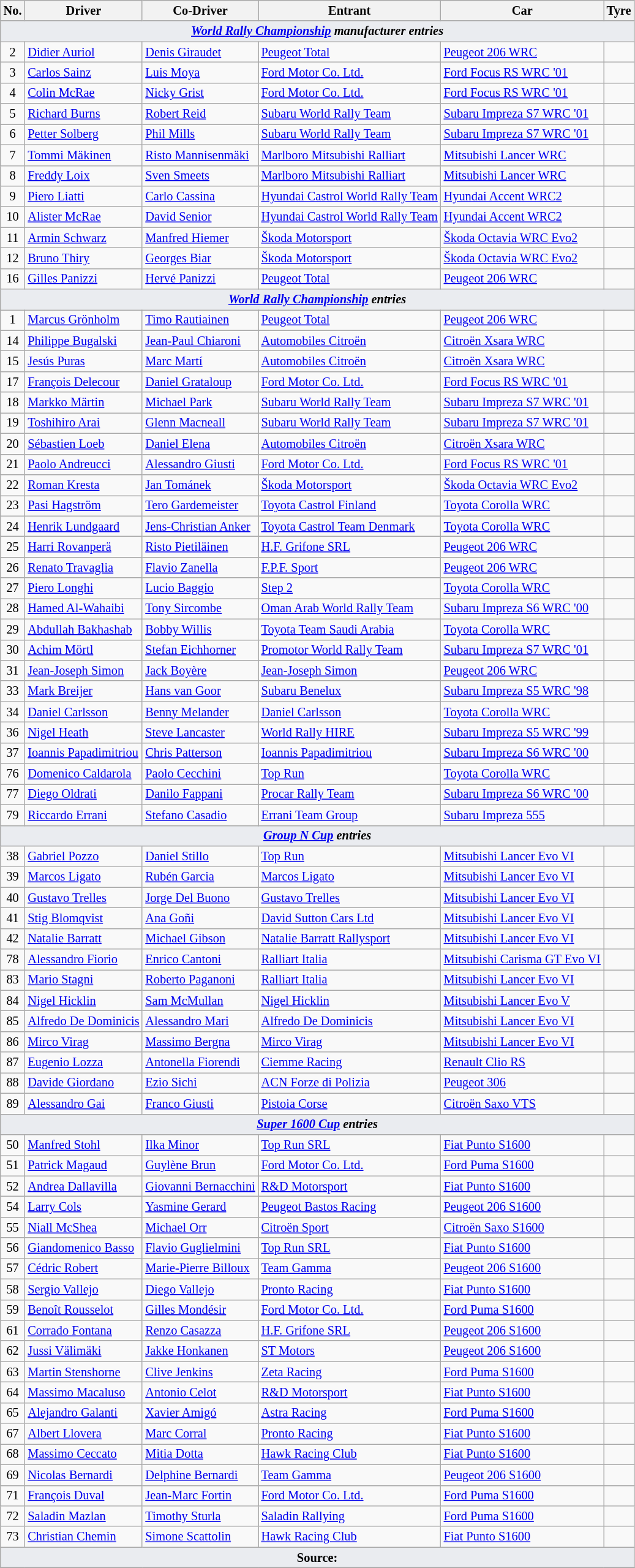<table class="wikitable" style="font-size: 85%;">
<tr>
<th>No.</th>
<th>Driver</th>
<th>Co-Driver</th>
<th>Entrant</th>
<th>Car</th>
<th>Tyre</th>
</tr>
<tr>
<td style="background-color:#EAECF0; text-align:center" colspan="6"><strong><em><a href='#'>World Rally Championship</a> manufacturer entries</em></strong></td>
</tr>
<tr>
<td align="center">2</td>
<td> <a href='#'>Didier Auriol</a></td>
<td> <a href='#'>Denis Giraudet</a></td>
<td> <a href='#'>Peugeot Total</a></td>
<td><a href='#'>Peugeot 206 WRC</a></td>
<td align="center"></td>
</tr>
<tr>
<td align="center">3</td>
<td> <a href='#'>Carlos Sainz</a></td>
<td> <a href='#'>Luis Moya</a></td>
<td> <a href='#'>Ford Motor Co. Ltd.</a></td>
<td><a href='#'>Ford Focus RS WRC '01</a></td>
<td align="center"></td>
</tr>
<tr>
<td align="center">4</td>
<td> <a href='#'>Colin McRae</a></td>
<td> <a href='#'>Nicky Grist</a></td>
<td> <a href='#'>Ford Motor Co. Ltd.</a></td>
<td><a href='#'>Ford Focus RS WRC '01</a></td>
<td align="center"></td>
</tr>
<tr>
<td align="center">5</td>
<td> <a href='#'>Richard Burns</a></td>
<td> <a href='#'>Robert Reid</a></td>
<td> <a href='#'>Subaru World Rally Team</a></td>
<td><a href='#'>Subaru Impreza S7 WRC '01</a></td>
<td align="center"></td>
</tr>
<tr>
<td align="center">6</td>
<td> <a href='#'>Petter Solberg</a></td>
<td> <a href='#'>Phil Mills</a></td>
<td> <a href='#'>Subaru World Rally Team</a></td>
<td><a href='#'>Subaru Impreza S7 WRC '01</a></td>
<td align="center"></td>
</tr>
<tr>
<td align="center">7</td>
<td> <a href='#'>Tommi Mäkinen</a></td>
<td> <a href='#'>Risto Mannisenmäki</a></td>
<td> <a href='#'>Marlboro Mitsubishi Ralliart</a></td>
<td><a href='#'>Mitsubishi Lancer WRC</a></td>
<td align="center"></td>
</tr>
<tr>
<td align="center">8</td>
<td> <a href='#'>Freddy Loix</a></td>
<td> <a href='#'>Sven Smeets</a></td>
<td> <a href='#'>Marlboro Mitsubishi Ralliart</a></td>
<td><a href='#'>Mitsubishi Lancer WRC</a></td>
<td align="center"></td>
</tr>
<tr>
<td align="center">9</td>
<td> <a href='#'>Piero Liatti</a></td>
<td> <a href='#'>Carlo Cassina</a></td>
<td> <a href='#'>Hyundai Castrol World Rally Team</a></td>
<td><a href='#'>Hyundai Accent WRC2</a></td>
<td align="center"></td>
</tr>
<tr>
<td align="center">10</td>
<td> <a href='#'>Alister McRae</a></td>
<td> <a href='#'>David Senior</a></td>
<td> <a href='#'>Hyundai Castrol World Rally Team</a></td>
<td><a href='#'>Hyundai Accent WRC2</a></td>
<td align="center"></td>
</tr>
<tr>
<td align="center">11</td>
<td> <a href='#'>Armin Schwarz</a></td>
<td> <a href='#'>Manfred Hiemer</a></td>
<td> <a href='#'>Škoda Motorsport</a></td>
<td><a href='#'>Škoda Octavia WRC Evo2</a></td>
<td align="center"></td>
</tr>
<tr>
<td align="center">12</td>
<td> <a href='#'>Bruno Thiry</a></td>
<td> <a href='#'>Georges Biar</a></td>
<td> <a href='#'>Škoda Motorsport</a></td>
<td><a href='#'>Škoda Octavia WRC Evo2</a></td>
<td align="center"></td>
</tr>
<tr>
<td align="center">16</td>
<td> <a href='#'>Gilles Panizzi</a></td>
<td> <a href='#'>Hervé Panizzi</a></td>
<td> <a href='#'>Peugeot Total</a></td>
<td><a href='#'>Peugeot 206 WRC</a></td>
<td align="center"></td>
</tr>
<tr>
<td style="background-color:#EAECF0; text-align:center" colspan="6"><strong><em><a href='#'>World Rally Championship</a> entries</em></strong></td>
</tr>
<tr>
<td align="center">1</td>
<td> <a href='#'>Marcus Grönholm</a></td>
<td> <a href='#'>Timo Rautiainen</a></td>
<td> <a href='#'>Peugeot Total</a></td>
<td><a href='#'>Peugeot 206 WRC</a></td>
<td align="center"></td>
</tr>
<tr>
<td align="center">14</td>
<td> <a href='#'>Philippe Bugalski</a></td>
<td> <a href='#'>Jean-Paul Chiaroni</a></td>
<td> <a href='#'>Automobiles Citroën</a></td>
<td><a href='#'>Citroën Xsara WRC</a></td>
<td align="center"></td>
</tr>
<tr>
<td align="center">15</td>
<td> <a href='#'>Jesús Puras</a></td>
<td> <a href='#'>Marc Martí</a></td>
<td> <a href='#'>Automobiles Citroën</a></td>
<td><a href='#'>Citroën Xsara WRC</a></td>
<td align="center"></td>
</tr>
<tr>
<td align="center">17</td>
<td> <a href='#'>François Delecour</a></td>
<td> <a href='#'>Daniel Grataloup</a></td>
<td> <a href='#'>Ford Motor Co. Ltd.</a></td>
<td><a href='#'>Ford Focus RS WRC '01</a></td>
<td align="center"></td>
</tr>
<tr>
<td align="center">18</td>
<td> <a href='#'>Markko Märtin</a></td>
<td> <a href='#'>Michael Park</a></td>
<td> <a href='#'>Subaru World Rally Team</a></td>
<td><a href='#'>Subaru Impreza S7 WRC '01</a></td>
<td align="center"></td>
</tr>
<tr>
<td align="center">19</td>
<td> <a href='#'>Toshihiro Arai</a></td>
<td> <a href='#'>Glenn Macneall</a></td>
<td> <a href='#'>Subaru World Rally Team</a></td>
<td><a href='#'>Subaru Impreza S7 WRC '01</a></td>
<td align="center"></td>
</tr>
<tr>
<td align="center">20</td>
<td> <a href='#'>Sébastien Loeb</a></td>
<td> <a href='#'>Daniel Elena</a></td>
<td> <a href='#'>Automobiles Citroën</a></td>
<td><a href='#'>Citroën Xsara WRC</a></td>
<td align="center"></td>
</tr>
<tr>
<td align="center">21</td>
<td> <a href='#'>Paolo Andreucci</a></td>
<td> <a href='#'>Alessandro Giusti</a></td>
<td> <a href='#'>Ford Motor Co. Ltd.</a></td>
<td><a href='#'>Ford Focus RS WRC '01</a></td>
<td align="center"></td>
</tr>
<tr>
<td align="center">22</td>
<td> <a href='#'>Roman Kresta</a></td>
<td> <a href='#'>Jan Tománek</a></td>
<td> <a href='#'>Škoda Motorsport</a></td>
<td><a href='#'>Škoda Octavia WRC Evo2</a></td>
<td align="center"></td>
</tr>
<tr>
<td align="center">23</td>
<td> <a href='#'>Pasi Hagström</a></td>
<td> <a href='#'>Tero Gardemeister</a></td>
<td> <a href='#'>Toyota Castrol Finland</a></td>
<td><a href='#'>Toyota Corolla WRC</a></td>
<td></td>
</tr>
<tr>
<td align="center">24</td>
<td> <a href='#'>Henrik Lundgaard</a></td>
<td> <a href='#'>Jens-Christian Anker</a></td>
<td> <a href='#'>Toyota Castrol Team Denmark</a></td>
<td><a href='#'>Toyota Corolla WRC</a></td>
<td></td>
</tr>
<tr>
<td align="center">25</td>
<td> <a href='#'>Harri Rovanperä</a></td>
<td> <a href='#'>Risto Pietiläinen</a></td>
<td> <a href='#'>H.F. Grifone SRL</a></td>
<td><a href='#'>Peugeot 206 WRC</a></td>
<td align="center"></td>
</tr>
<tr>
<td align="center">26</td>
<td> <a href='#'>Renato Travaglia</a></td>
<td> <a href='#'>Flavio Zanella</a></td>
<td> <a href='#'>F.P.F. Sport</a></td>
<td><a href='#'>Peugeot 206 WRC</a></td>
<td></td>
</tr>
<tr>
<td align="center">27</td>
<td> <a href='#'>Piero Longhi</a></td>
<td> <a href='#'>Lucio Baggio</a></td>
<td> <a href='#'>Step 2</a></td>
<td><a href='#'>Toyota Corolla WRC</a></td>
<td></td>
</tr>
<tr>
<td align="center">28</td>
<td> <a href='#'>Hamed Al-Wahaibi</a></td>
<td> <a href='#'>Tony Sircombe</a></td>
<td> <a href='#'>Oman Arab World Rally Team</a></td>
<td><a href='#'>Subaru Impreza S6 WRC '00</a></td>
<td></td>
</tr>
<tr>
<td align="center">29</td>
<td> <a href='#'>Abdullah Bakhashab</a></td>
<td> <a href='#'>Bobby Willis</a></td>
<td> <a href='#'>Toyota Team Saudi Arabia</a></td>
<td><a href='#'>Toyota Corolla WRC</a></td>
<td align="center"></td>
</tr>
<tr>
<td align="center">30</td>
<td> <a href='#'>Achim Mörtl</a></td>
<td> <a href='#'>Stefan Eichhorner</a></td>
<td> <a href='#'>Promotor World Rally Team</a></td>
<td><a href='#'>Subaru Impreza S7 WRC '01</a></td>
<td align="center"></td>
</tr>
<tr>
<td align="center">31</td>
<td> <a href='#'>Jean-Joseph Simon</a></td>
<td> <a href='#'>Jack Boyère</a></td>
<td> <a href='#'>Jean-Joseph Simon</a></td>
<td><a href='#'>Peugeot 206 WRC</a></td>
<td></td>
</tr>
<tr>
<td align="center">33</td>
<td> <a href='#'>Mark Breijer</a></td>
<td> <a href='#'>Hans van Goor</a></td>
<td> <a href='#'>Subaru Benelux</a></td>
<td><a href='#'>Subaru Impreza S5 WRC '98</a></td>
<td></td>
</tr>
<tr>
<td align="center">34</td>
<td> <a href='#'>Daniel Carlsson</a></td>
<td> <a href='#'>Benny Melander</a></td>
<td> <a href='#'>Daniel Carlsson</a></td>
<td><a href='#'>Toyota Corolla WRC</a></td>
<td></td>
</tr>
<tr>
<td align="center">36</td>
<td> <a href='#'>Nigel Heath</a></td>
<td> <a href='#'>Steve Lancaster</a></td>
<td> <a href='#'>World Rally HIRE</a></td>
<td><a href='#'>Subaru Impreza S5 WRC '99</a></td>
<td></td>
</tr>
<tr>
<td align="center">37</td>
<td> <a href='#'>Ioannis Papadimitriou</a></td>
<td> <a href='#'>Chris Patterson</a></td>
<td> <a href='#'>Ioannis Papadimitriou</a></td>
<td><a href='#'>Subaru Impreza S6 WRC '00</a></td>
<td></td>
</tr>
<tr>
<td align="center">76</td>
<td> <a href='#'>Domenico Caldarola</a></td>
<td> <a href='#'>Paolo Cecchini</a></td>
<td> <a href='#'>Top Run</a></td>
<td><a href='#'>Toyota Corolla WRC</a></td>
<td></td>
</tr>
<tr>
<td align="center">77</td>
<td> <a href='#'>Diego Oldrati</a></td>
<td> <a href='#'>Danilo Fappani</a></td>
<td> <a href='#'>Procar Rally Team</a></td>
<td><a href='#'>Subaru Impreza S6 WRC '00</a></td>
<td align="center"></td>
</tr>
<tr>
<td align="center">79</td>
<td> <a href='#'>Riccardo Errani</a></td>
<td> <a href='#'>Stefano Casadio</a></td>
<td> <a href='#'>Errani Team Group</a></td>
<td><a href='#'>Subaru Impreza 555</a></td>
<td></td>
</tr>
<tr>
<td style="background-color:#EAECF0; text-align:center" colspan="6"><strong><em><a href='#'>Group N Cup</a> entries</em></strong></td>
</tr>
<tr>
<td align="center">38</td>
<td> <a href='#'>Gabriel Pozzo</a></td>
<td> <a href='#'>Daniel Stillo</a></td>
<td> <a href='#'>Top Run</a></td>
<td><a href='#'>Mitsubishi Lancer Evo VI</a></td>
<td align="center"></td>
</tr>
<tr>
<td align="center">39</td>
<td> <a href='#'>Marcos Ligato</a></td>
<td> <a href='#'>Rubén Garcia</a></td>
<td> <a href='#'>Marcos Ligato</a></td>
<td><a href='#'>Mitsubishi Lancer Evo VI</a></td>
<td></td>
</tr>
<tr>
<td align="center">40</td>
<td> <a href='#'>Gustavo Trelles</a></td>
<td> <a href='#'>Jorge Del Buono</a></td>
<td> <a href='#'>Gustavo Trelles</a></td>
<td><a href='#'>Mitsubishi Lancer Evo VI</a></td>
<td></td>
</tr>
<tr>
<td align="center">41</td>
<td> <a href='#'>Stig Blomqvist</a></td>
<td> <a href='#'>Ana Goñi</a></td>
<td> <a href='#'>David Sutton Cars Ltd</a></td>
<td><a href='#'>Mitsubishi Lancer Evo VI</a></td>
<td></td>
</tr>
<tr>
<td align="center">42</td>
<td> <a href='#'>Natalie Barratt</a></td>
<td> <a href='#'>Michael Gibson</a></td>
<td> <a href='#'>Natalie Barratt Rallysport</a></td>
<td><a href='#'>Mitsubishi Lancer Evo VI</a></td>
<td></td>
</tr>
<tr>
<td align="center">78</td>
<td> <a href='#'>Alessandro Fiorio</a></td>
<td> <a href='#'>Enrico Cantoni</a></td>
<td> <a href='#'>Ralliart Italia</a></td>
<td><a href='#'>Mitsubishi Carisma GT Evo VI</a></td>
<td></td>
</tr>
<tr>
<td align="center">83</td>
<td> <a href='#'>Mario Stagni</a></td>
<td> <a href='#'>Roberto Paganoni</a></td>
<td> <a href='#'>Ralliart Italia</a></td>
<td><a href='#'>Mitsubishi Lancer Evo VI</a></td>
<td></td>
</tr>
<tr>
<td align="center">84</td>
<td> <a href='#'>Nigel Hicklin</a></td>
<td> <a href='#'>Sam McMullan</a></td>
<td> <a href='#'>Nigel Hicklin</a></td>
<td><a href='#'>Mitsubishi Lancer Evo V</a></td>
<td></td>
</tr>
<tr>
<td align="center">85</td>
<td> <a href='#'>Alfredo De Dominicis</a></td>
<td> <a href='#'>Alessandro Mari</a></td>
<td> <a href='#'>Alfredo De Dominicis</a></td>
<td><a href='#'>Mitsubishi Lancer Evo VI</a></td>
<td></td>
</tr>
<tr>
<td align="center">86</td>
<td> <a href='#'>Mirco Virag</a></td>
<td> <a href='#'>Massimo Bergna</a></td>
<td> <a href='#'>Mirco Virag</a></td>
<td><a href='#'>Mitsubishi Lancer Evo VI</a></td>
<td></td>
</tr>
<tr>
<td align="center">87</td>
<td> <a href='#'>Eugenio Lozza</a></td>
<td> <a href='#'>Antonella Fiorendi</a></td>
<td> <a href='#'>Ciemme Racing</a></td>
<td><a href='#'>Renault Clio RS</a></td>
<td></td>
</tr>
<tr>
<td align="center">88</td>
<td> <a href='#'>Davide Giordano</a></td>
<td> <a href='#'>Ezio Sichi</a></td>
<td> <a href='#'>ACN Forze di Polizia</a></td>
<td><a href='#'>Peugeot 306</a></td>
<td></td>
</tr>
<tr>
<td align="center">89</td>
<td> <a href='#'>Alessandro Gai</a></td>
<td> <a href='#'>Franco Giusti</a></td>
<td> <a href='#'>Pistoia Corse</a></td>
<td><a href='#'>Citroën Saxo VTS</a></td>
<td></td>
</tr>
<tr>
<td style="background-color:#EAECF0; text-align:center" colspan="6"><strong><em><a href='#'>Super 1600 Cup</a> entries</em></strong></td>
</tr>
<tr>
<td align="center">50</td>
<td> <a href='#'>Manfred Stohl</a></td>
<td> <a href='#'>Ilka Minor</a></td>
<td> <a href='#'>Top Run SRL</a></td>
<td><a href='#'>Fiat Punto S1600</a></td>
<td></td>
</tr>
<tr>
<td align="center">51</td>
<td> <a href='#'>Patrick Magaud</a></td>
<td> <a href='#'>Guylène Brun</a></td>
<td> <a href='#'>Ford Motor Co. Ltd.</a></td>
<td><a href='#'>Ford Puma S1600</a></td>
<td></td>
</tr>
<tr>
<td align="center">52</td>
<td> <a href='#'>Andrea Dallavilla</a></td>
<td> <a href='#'>Giovanni Bernacchini</a></td>
<td> <a href='#'>R&D Motorsport</a></td>
<td><a href='#'>Fiat Punto S1600</a></td>
<td></td>
</tr>
<tr>
<td align="center">54</td>
<td> <a href='#'>Larry Cols</a></td>
<td> <a href='#'>Yasmine Gerard</a></td>
<td> <a href='#'>Peugeot Bastos Racing</a></td>
<td><a href='#'>Peugeot 206 S1600</a></td>
<td></td>
</tr>
<tr>
<td align="center">55</td>
<td> <a href='#'>Niall McShea</a></td>
<td> <a href='#'>Michael Orr</a></td>
<td> <a href='#'>Citroën Sport</a></td>
<td><a href='#'>Citroën Saxo S1600</a></td>
<td></td>
</tr>
<tr>
<td align="center">56</td>
<td> <a href='#'>Giandomenico Basso</a></td>
<td> <a href='#'>Flavio Guglielmini</a></td>
<td> <a href='#'>Top Run SRL</a></td>
<td><a href='#'>Fiat Punto S1600</a></td>
<td></td>
</tr>
<tr>
<td align="center">57</td>
<td> <a href='#'>Cédric Robert</a></td>
<td> <a href='#'>Marie-Pierre Billoux</a></td>
<td> <a href='#'>Team Gamma</a></td>
<td><a href='#'>Peugeot 206 S1600</a></td>
<td></td>
</tr>
<tr>
<td align="center">58</td>
<td> <a href='#'>Sergio Vallejo</a></td>
<td> <a href='#'>Diego Vallejo</a></td>
<td> <a href='#'>Pronto Racing</a></td>
<td><a href='#'>Fiat Punto S1600</a></td>
<td></td>
</tr>
<tr>
<td align="center">59</td>
<td> <a href='#'>Benoît Rousselot</a></td>
<td> <a href='#'>Gilles Mondésir</a></td>
<td> <a href='#'>Ford Motor Co. Ltd.</a></td>
<td><a href='#'>Ford Puma S1600</a></td>
<td></td>
</tr>
<tr>
<td align="center">61</td>
<td> <a href='#'>Corrado Fontana</a></td>
<td> <a href='#'>Renzo Casazza</a></td>
<td> <a href='#'>H.F. Grifone SRL</a></td>
<td><a href='#'>Peugeot 206 S1600</a></td>
<td></td>
</tr>
<tr>
<td align="center">62</td>
<td> <a href='#'>Jussi Välimäki</a></td>
<td> <a href='#'>Jakke Honkanen</a></td>
<td> <a href='#'>ST Motors</a></td>
<td><a href='#'>Peugeot 206 S1600</a></td>
<td></td>
</tr>
<tr>
<td align="center">63</td>
<td> <a href='#'>Martin Stenshorne</a></td>
<td> <a href='#'>Clive Jenkins</a></td>
<td> <a href='#'>Zeta Racing</a></td>
<td><a href='#'>Ford Puma S1600</a></td>
<td></td>
</tr>
<tr>
<td align="center">64</td>
<td> <a href='#'>Massimo Macaluso</a></td>
<td> <a href='#'>Antonio Celot</a></td>
<td> <a href='#'>R&D Motorsport</a></td>
<td><a href='#'>Fiat Punto S1600</a></td>
<td></td>
</tr>
<tr>
<td align="center">65</td>
<td> <a href='#'>Alejandro Galanti</a></td>
<td> <a href='#'>Xavier Amigó</a></td>
<td> <a href='#'>Astra Racing</a></td>
<td><a href='#'>Ford Puma S1600</a></td>
<td></td>
</tr>
<tr>
<td align="center">67</td>
<td> <a href='#'>Albert Llovera</a></td>
<td> <a href='#'>Marc Corral</a></td>
<td> <a href='#'>Pronto Racing</a></td>
<td><a href='#'>Fiat Punto S1600</a></td>
<td></td>
</tr>
<tr>
<td align="center">68</td>
<td> <a href='#'>Massimo Ceccato</a></td>
<td> <a href='#'>Mitia Dotta</a></td>
<td> <a href='#'>Hawk Racing Club</a></td>
<td><a href='#'>Fiat Punto S1600</a></td>
<td></td>
</tr>
<tr>
<td align="center">69</td>
<td> <a href='#'>Nicolas Bernardi</a></td>
<td> <a href='#'>Delphine Bernardi</a></td>
<td> <a href='#'>Team Gamma</a></td>
<td><a href='#'>Peugeot 206 S1600</a></td>
<td></td>
</tr>
<tr>
<td align="center">71</td>
<td> <a href='#'>François Duval</a></td>
<td> <a href='#'>Jean-Marc Fortin</a></td>
<td> <a href='#'>Ford Motor Co. Ltd.</a></td>
<td><a href='#'>Ford Puma S1600</a></td>
<td></td>
</tr>
<tr>
<td align="center">72</td>
<td> <a href='#'>Saladin Mazlan</a></td>
<td> <a href='#'>Timothy Sturla</a></td>
<td> <a href='#'>Saladin Rallying</a></td>
<td><a href='#'>Ford Puma S1600</a></td>
<td></td>
</tr>
<tr>
<td align="center">73</td>
<td> <a href='#'>Christian Chemin</a></td>
<td> <a href='#'>Simone Scattolin</a></td>
<td> <a href='#'>Hawk Racing Club</a></td>
<td><a href='#'>Fiat Punto S1600</a></td>
<td></td>
</tr>
<tr>
<td style="background-color:#EAECF0; text-align:center" colspan="6"><strong>Source:</strong></td>
</tr>
<tr>
</tr>
</table>
